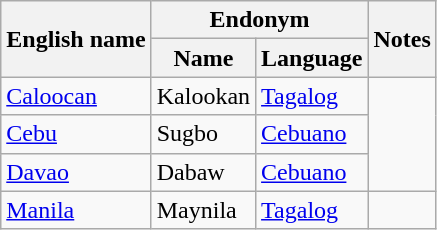<table class="wikitable sortable mw-collapsible">
<tr>
<th rowspan="2">English name</th>
<th colspan="2">Endonym</th>
<th rowspan="2">Notes</th>
</tr>
<tr>
<th>Name</th>
<th>Language</th>
</tr>
<tr>
<td><a href='#'>Caloocan</a></td>
<td>Kalookan</td>
<td><a href='#'>Tagalog</a></td>
</tr>
<tr>
<td><a href='#'>Cebu</a></td>
<td>Sugbo</td>
<td><a href='#'>Cebuano</a></td>
</tr>
<tr>
<td><a href='#'>Davao</a></td>
<td>Dabaw</td>
<td><a href='#'>Cebuano</a></td>
</tr>
<tr>
<td><a href='#'>Manila</a></td>
<td>Maynila</td>
<td><a href='#'>Tagalog</a></td>
<td></td>
</tr>
</table>
